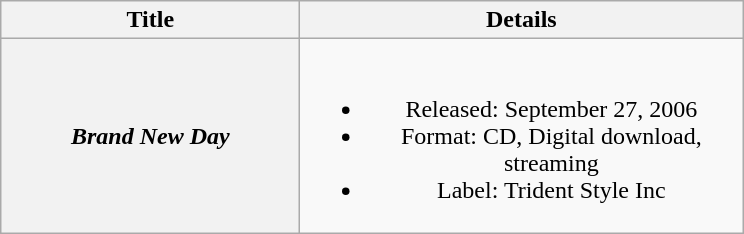<table class="wikitable plainrowheaders" style="text-align:center;">
<tr>
<th scope="col" style="width:12em;">Title</th>
<th scope="col" style="width:18em;">Details</th>
</tr>
<tr>
<th scope="row"><em>Brand New Day</em></th>
<td><br><ul><li>Released: September 27, 2006</li><li>Format: CD, Digital download, streaming</li><li>Label: Trident Style Inc</li></ul></td>
</tr>
</table>
